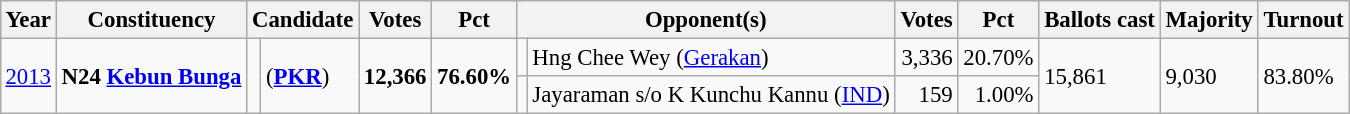<table class="wikitable" style="margin:0.5em ; font-size:95%">
<tr>
<th>Year</th>
<th>Constituency</th>
<th colspan=2>Candidate</th>
<th>Votes</th>
<th>Pct</th>
<th colspan=2>Opponent(s)</th>
<th>Votes</th>
<th>Pct</th>
<th>Ballots cast</th>
<th>Majority</th>
<th>Turnout</th>
</tr>
<tr>
<td rowspan=2><a href='#'>2013</a></td>
<td rowspan=2><strong>N24 <a href='#'>Kebun Bunga</a></strong></td>
<td rowspan=2 ></td>
<td rowspan=2> (<a href='#'><strong>PKR</strong></a>)</td>
<td rowspan=2 style="text-align:right;"><strong>12,366</strong></td>
<td rowspan=2><strong>76.60%</strong></td>
<td></td>
<td>Hng Chee Wey (<a href='#'>Gerakan</a>)</td>
<td style="text-align:right;">3,336</td>
<td>20.70%</td>
<td rowspan="2">15,861</td>
<td rowspan="2">9,030</td>
<td rowspan="2">83.80%</td>
</tr>
<tr>
<td></td>
<td>Jayaraman s/o K Kunchu Kannu (<a href='#'>IND</a>)</td>
<td style="text-align:right;">159</td>
<td style="text-align:right;">1.00%</td>
</tr>
</table>
